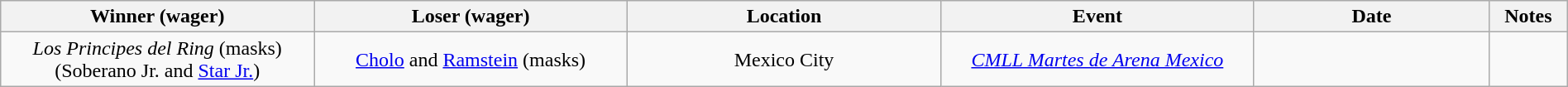<table class="wikitable sortable" width=100%  style="text-align: center">
<tr>
<th width=20% scope="col">Winner (wager)</th>
<th width=20% scope="col">Loser (wager)</th>
<th width=20% scope="col">Location</th>
<th width=20% scope="col">Event</th>
<th width=15% scope="col">Date</th>
<th class="unsortable" width=5% scope="col">Notes</th>
</tr>
<tr>
<td><em>Los Principes del Ring</em> (masks)<br>(Soberano Jr. and <a href='#'>Star Jr.</a>)</td>
<td><a href='#'>Cholo</a> and <a href='#'>Ramstein</a> (masks)</td>
<td>Mexico City</td>
<td><em><a href='#'>CMLL Martes de Arena Mexico</a></em></td>
<td></td>
<td></td>
</tr>
</table>
